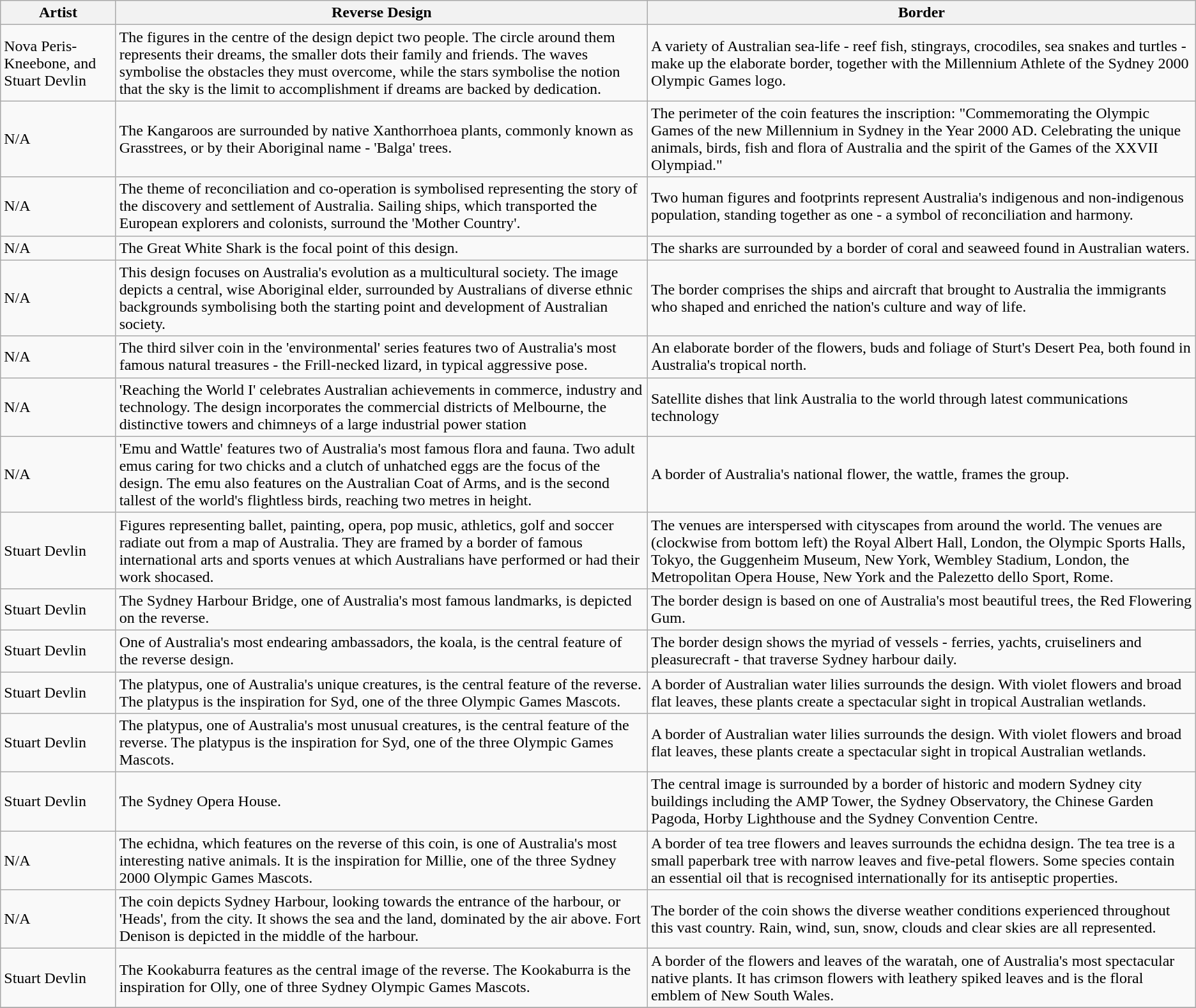<table class="wikitable sortable">
<tr>
<th>Artist</th>
<th>Reverse Design</th>
<th>Border</th>
</tr>
<tr>
<td>Nova Peris-Kneebone, and Stuart Devlin</td>
<td>The figures in the centre of the design depict two people. The circle around them represents their dreams, the smaller dots their family and friends. The waves symbolise the obstacles they must overcome, while the stars symbolise the notion that the sky is the limit to accomplishment if dreams are backed by dedication.</td>
<td>A variety of Australian sea-life - reef fish, stingrays, crocodiles, sea snakes and turtles - make up the elaborate border, together with the Millennium Athlete of the Sydney 2000 Olympic Games logo.</td>
</tr>
<tr>
<td>N/A</td>
<td>The Kangaroos are surrounded by native Xanthorrhoea plants, commonly known as Grasstrees, or by their Aboriginal name - 'Balga' trees.</td>
<td>The perimeter of the coin features the inscription: "Commemorating the Olympic Games of the new Millennium in Sydney in the Year 2000 AD. Celebrating the unique animals, birds, fish and flora of Australia and the spirit of the Games of the XXVII Olympiad."</td>
</tr>
<tr>
<td>N/A</td>
<td>The theme of reconciliation and co-operation is symbolised representing the story of the discovery and settlement of Australia. Sailing ships, which transported the European explorers and colonists, surround the 'Mother Country'.</td>
<td>Two human figures and footprints represent Australia's indigenous and non-indigenous population, standing together as one - a symbol of reconciliation and harmony.</td>
</tr>
<tr>
<td>N/A</td>
<td>The Great White Shark is the focal point of this design.</td>
<td>The sharks are surrounded by a border of coral and seaweed found in Australian waters.</td>
</tr>
<tr>
<td>N/A</td>
<td>This design focuses on Australia's evolution as a multicultural society. The image depicts a central, wise Aboriginal elder, surrounded by Australians of diverse ethnic backgrounds symbolising both the starting point and development of Australian society.</td>
<td>The border comprises the ships and aircraft that brought to Australia the immigrants who shaped and enriched the nation's culture and way of life.</td>
</tr>
<tr>
<td>N/A</td>
<td>The third silver coin in the 'environmental' series features two of Australia's most famous natural treasures - the Frill-necked lizard, in typical aggressive pose.</td>
<td>An elaborate border of the flowers, buds and foliage of Sturt's Desert Pea, both found in Australia's tropical north.</td>
</tr>
<tr>
<td>N/A</td>
<td>'Reaching the World I' celebrates Australian achievements in commerce, industry and technology. The design incorporates the commercial districts of Melbourne, the distinctive towers and chimneys of a large industrial power station</td>
<td>Satellite dishes that link Australia to the world through latest communications technology</td>
</tr>
<tr>
<td>N/A</td>
<td>'Emu and Wattle' features two of Australia's most famous flora and fauna. Two adult emus caring for two chicks and a clutch of unhatched eggs are the focus of the design. The emu also features on the Australian Coat of Arms, and is the second tallest of the world's flightless birds, reaching two metres in height.</td>
<td>A border of Australia's national flower, the wattle, frames the group.</td>
</tr>
<tr>
<td>Stuart Devlin</td>
<td>Figures representing ballet, painting, opera, pop music, athletics, golf and soccer radiate out from a map of Australia. They are framed by a border of famous international arts and sports venues at which Australians have performed or had their work shocased.</td>
<td>The venues are interspersed with cityscapes from around the world. The venues are (clockwise from bottom left) the Royal Albert Hall, London, the Olympic Sports Halls, Tokyo, the Guggenheim Museum, New York, Wembley Stadium, London, the Metropolitan Opera House, New York and the Palezetto dello Sport, Rome.</td>
</tr>
<tr>
<td>Stuart Devlin</td>
<td>The Sydney Harbour Bridge, one of Australia's most famous landmarks, is depicted on the reverse.</td>
<td>The border design is based on one of Australia's most beautiful trees, the Red Flowering Gum.</td>
</tr>
<tr>
<td>Stuart Devlin</td>
<td>One of Australia's most endearing ambassadors, the koala, is the central feature of the reverse design.</td>
<td>The border design shows the myriad of vessels - ferries, yachts, cruiseliners and pleasurecraft - that traverse Sydney harbour daily.</td>
</tr>
<tr>
<td>Stuart Devlin</td>
<td>The platypus, one of Australia's unique creatures, is the central feature of the reverse. The platypus is the inspiration for Syd, one of the three Olympic Games Mascots.</td>
<td>A border of Australian water lilies surrounds the design. With violet flowers and broad flat leaves, these plants create a spectacular sight in tropical Australian wetlands.</td>
</tr>
<tr>
<td>Stuart Devlin</td>
<td>The platypus, one of Australia's most unusual creatures, is the central feature of the reverse. The platypus is the inspiration for Syd, one of the three Olympic Games Mascots.</td>
<td>A border of Australian water lilies surrounds the design. With violet flowers and broad flat leaves, these plants create a spectacular sight in tropical Australian wetlands.</td>
</tr>
<tr>
<td>Stuart Devlin</td>
<td>The Sydney Opera House.</td>
<td>The central image is surrounded by a border of historic and modern Sydney city buildings including the AMP Tower, the Sydney Observatory, the Chinese Garden Pagoda, Horby Lighthouse and the Sydney Convention Centre.</td>
</tr>
<tr>
<td>N/A</td>
<td>The echidna, which features on the reverse of this coin, is one of Australia's most interesting native animals. It is the inspiration for Millie, one of the three Sydney 2000 Olympic Games Mascots.</td>
<td>A border of tea tree flowers and leaves surrounds the echidna design. The tea tree is a small paperbark tree with narrow leaves and five-petal flowers. Some species contain an essential oil that is recognised internationally for its antiseptic properties.</td>
</tr>
<tr>
<td>N/A</td>
<td>The coin depicts Sydney Harbour, looking towards the entrance of the harbour, or 'Heads', from the city. It shows the sea and the land, dominated by the air above. Fort Denison is depicted in the middle of the harbour.</td>
<td>The border of the coin shows the diverse weather conditions experienced throughout this vast country. Rain, wind, sun, snow, clouds and clear skies are all represented.</td>
</tr>
<tr>
<td>Stuart Devlin</td>
<td>The Kookaburra features as the central image of the reverse. The Kookaburra is the inspiration for Olly, one of three Sydney Olympic Games Mascots.</td>
<td>A border of the flowers and leaves of the waratah, one of Australia's most spectacular native plants. It has crimson flowers with leathery spiked leaves and is the floral emblem of New South Wales.</td>
</tr>
<tr>
</tr>
</table>
